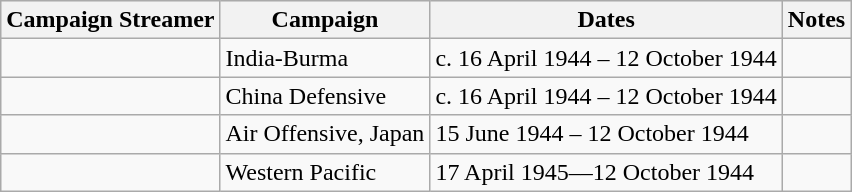<table class="wikitable">
<tr style="background:#efefef;">
<th>Campaign Streamer</th>
<th>Campaign</th>
<th>Dates</th>
<th>Notes</th>
</tr>
<tr>
<td></td>
<td>India-Burma</td>
<td>c. 16 April 1944 – 12 October 1944</td>
<td></td>
</tr>
<tr>
<td></td>
<td>China Defensive</td>
<td>c. 16 April 1944 – 12 October 1944</td>
<td></td>
</tr>
<tr>
<td></td>
<td>Air Offensive, Japan</td>
<td>15 June 1944 – 12 October 1944</td>
<td></td>
</tr>
<tr>
<td></td>
<td>Western Pacific</td>
<td>17 April 1945––12 October 1944</td>
<td></td>
</tr>
</table>
